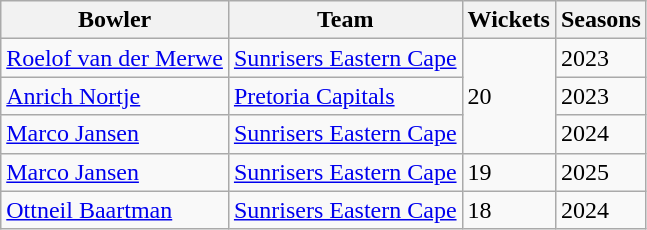<table class="wikitable">
<tr>
<th>Bowler</th>
<th>Team</th>
<th>Wickets</th>
<th>Seasons</th>
</tr>
<tr>
<td><a href='#'>Roelof van der Merwe</a></td>
<td><a href='#'>Sunrisers Eastern Cape</a></td>
<td rowspan="3">20</td>
<td>2023</td>
</tr>
<tr>
<td><a href='#'>Anrich Nortje</a></td>
<td><a href='#'>Pretoria Capitals</a></td>
<td>2023</td>
</tr>
<tr>
<td><a href='#'>Marco Jansen</a></td>
<td><a href='#'>Sunrisers Eastern Cape</a></td>
<td>2024</td>
</tr>
<tr>
<td><a href='#'>Marco Jansen</a></td>
<td><a href='#'>Sunrisers Eastern Cape</a></td>
<td>19</td>
<td>2025</td>
</tr>
<tr>
<td><a href='#'>Ottneil Baartman</a></td>
<td><a href='#'>Sunrisers Eastern Cape</a></td>
<td>18</td>
<td>2024</td>
</tr>
</table>
